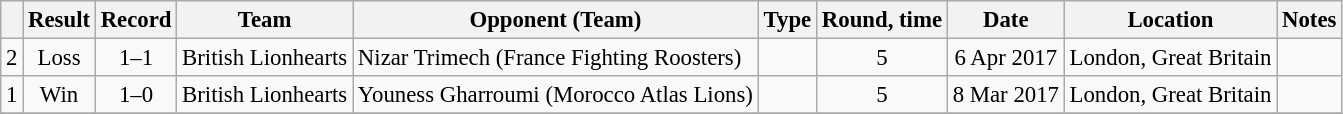<table class="wikitable" style="text-align:center; font-size:95%">
<tr>
<th></th>
<th>Result</th>
<th>Record</th>
<th>Team</th>
<th>Opponent (Team)</th>
<th>Type</th>
<th>Round, time</th>
<th>Date</th>
<th>Location</th>
<th>Notes</th>
</tr>
<tr>
<td>2</td>
<td>Loss</td>
<td>1–1</td>
<td>British Lionhearts</td>
<td align=left> Nizar Trimech (France Fighting Roosters)</td>
<td></td>
<td>5</td>
<td>6 Apr 2017</td>
<td align=left> London, Great Britain</td>
<td></td>
</tr>
<tr>
<td>1</td>
<td>Win</td>
<td>1–0</td>
<td>British Lionhearts</td>
<td align=left> Youness Gharroumi (Morocco Atlas Lions)</td>
<td></td>
<td>5</td>
<td>8 Mar 2017</td>
<td align=left> London, Great Britain</td>
<td></td>
</tr>
<tr>
</tr>
</table>
